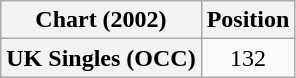<table class="wikitable plainrowheaders" style="text-align:center">
<tr>
<th scope="col">Chart (2002)</th>
<th scope="col">Position</th>
</tr>
<tr>
<th scope="row">UK Singles (OCC)</th>
<td>132</td>
</tr>
</table>
